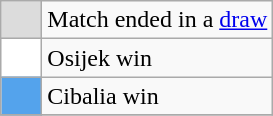<table class="wikitable">
<tr>
<th width="20" style="background-color:#DCDCDC">  </th>
<td>Match ended in a <a href='#'>draw</a></td>
</tr>
<tr>
<td style="background-color:#FFFFFF"></td>
<td>Osijek win</td>
</tr>
<tr>
<td style="background-color:#54A3EC"></td>
<td>Cibalia win</td>
</tr>
<tr>
</tr>
</table>
